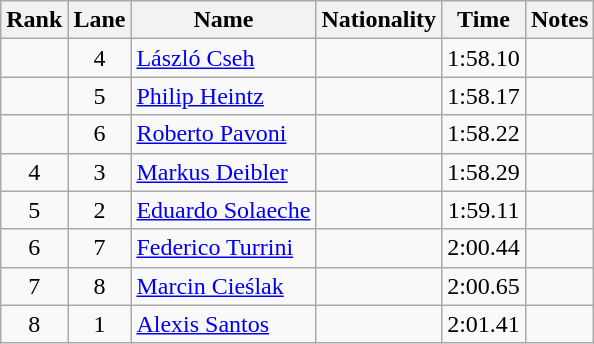<table class="wikitable sortable" style="text-align:center">
<tr>
<th>Rank</th>
<th>Lane</th>
<th>Name</th>
<th>Nationality</th>
<th>Time</th>
<th>Notes</th>
</tr>
<tr>
<td></td>
<td>4</td>
<td align=left><a href='#'>László Cseh</a></td>
<td align=left></td>
<td>1:58.10</td>
<td></td>
</tr>
<tr>
<td></td>
<td>5</td>
<td align=left><a href='#'>Philip Heintz</a></td>
<td align=left></td>
<td>1:58.17</td>
<td></td>
</tr>
<tr>
<td></td>
<td>6</td>
<td align=left><a href='#'>Roberto Pavoni</a></td>
<td align=left></td>
<td>1:58.22</td>
<td></td>
</tr>
<tr>
<td>4</td>
<td>3</td>
<td align=left><a href='#'>Markus Deibler</a></td>
<td align=left></td>
<td>1:58.29</td>
<td></td>
</tr>
<tr>
<td>5</td>
<td>2</td>
<td align=left><a href='#'>Eduardo Solaeche</a></td>
<td align=left></td>
<td>1:59.11</td>
<td></td>
</tr>
<tr>
<td>6</td>
<td>7</td>
<td align=left><a href='#'>Federico Turrini</a></td>
<td align=left></td>
<td>2:00.44</td>
<td></td>
</tr>
<tr>
<td>7</td>
<td>8</td>
<td align=left><a href='#'>Marcin Cieślak</a></td>
<td align=left></td>
<td>2:00.65</td>
<td></td>
</tr>
<tr>
<td>8</td>
<td>1</td>
<td align=left><a href='#'>Alexis Santos</a></td>
<td align=left></td>
<td>2:01.41</td>
<td></td>
</tr>
</table>
